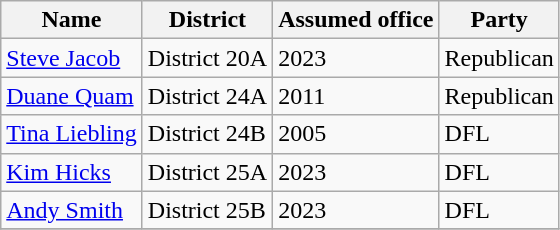<table class="wikitable">
<tr>
<th>Name</th>
<th>District</th>
<th>Assumed office</th>
<th>Party</th>
</tr>
<tr>
<td><a href='#'>Steve Jacob</a></td>
<td>District 20A</td>
<td>2023</td>
<td>Republican</td>
</tr>
<tr>
<td><a href='#'>Duane Quam</a></td>
<td>District 24A</td>
<td>2011</td>
<td>Republican</td>
</tr>
<tr>
<td><a href='#'>Tina Liebling</a></td>
<td>District 24B</td>
<td>2005</td>
<td>DFL</td>
</tr>
<tr>
<td><a href='#'>Kim Hicks</a></td>
<td>District 25A</td>
<td>2023</td>
<td>DFL</td>
</tr>
<tr>
<td><a href='#'>Andy Smith</a></td>
<td>District 25B</td>
<td>2023</td>
<td>DFL</td>
</tr>
<tr>
</tr>
</table>
